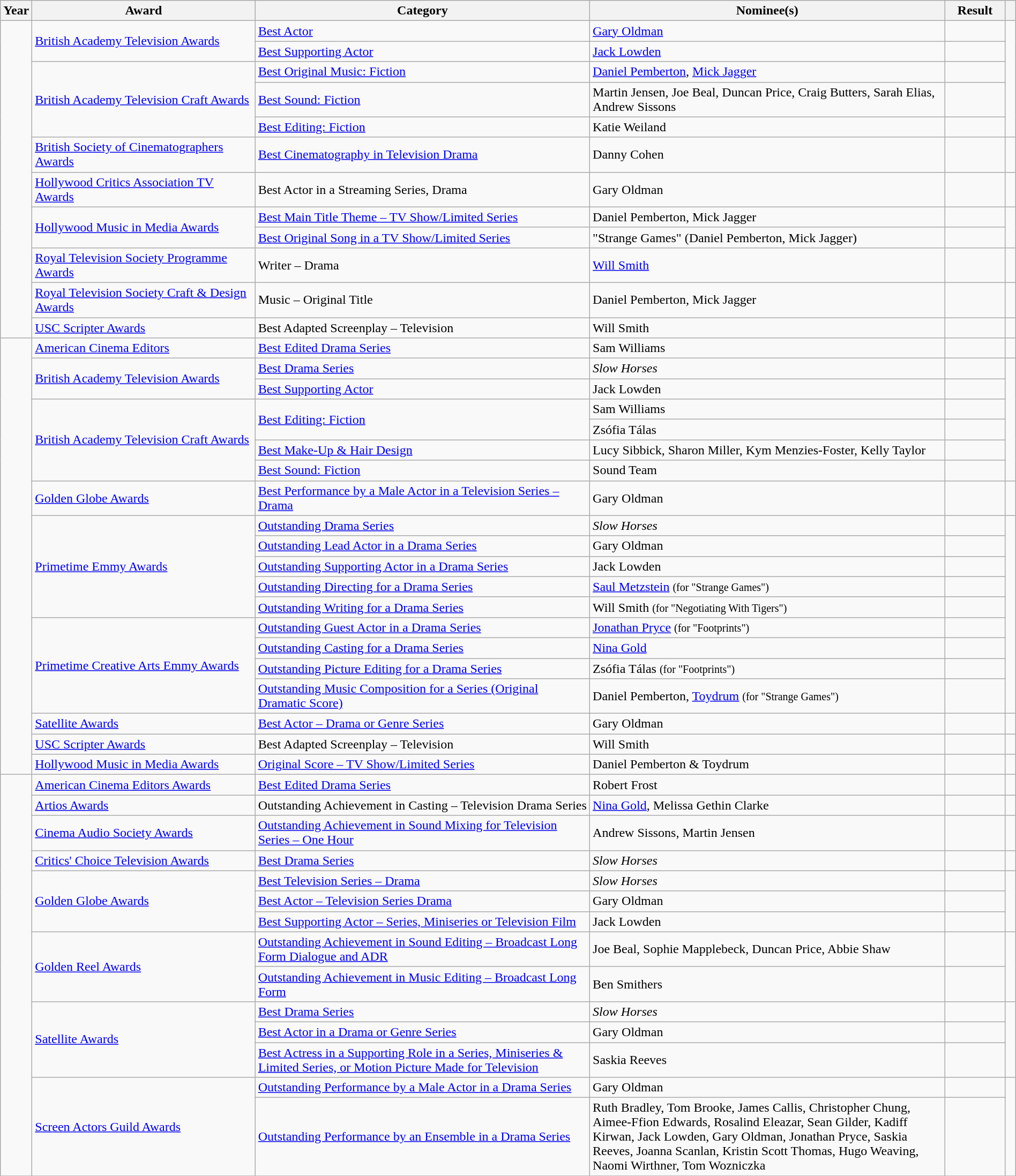<table class="wikitable sortable" style="width:100%">
<tr>
<th scope="col" style="width:3%;">Year</th>
<th scope="col" style="width:22%;">Award</th>
<th scope="col" style="width:33%;">Category</th>
<th scope="col" style="width:35%;">Nominee(s)</th>
<th scope="col" style="width:6%;">Result</th>
<th scope="col" class="unsortable" style="width:1%;"></th>
</tr>
<tr>
<td rowspan="12"></td>
<td rowspan="2"><a href='#'>British Academy Television Awards</a></td>
<td><a href='#'>Best Actor</a></td>
<td><a href='#'>Gary Oldman</a></td>
<td></td>
<td style="text-align:center" rowspan="5"></td>
</tr>
<tr>
<td><a href='#'>Best Supporting Actor</a></td>
<td><a href='#'>Jack Lowden</a></td>
<td></td>
</tr>
<tr>
<td rowspan="3"><a href='#'>British Academy Television Craft Awards</a></td>
<td><a href='#'>Best Original Music: Fiction</a></td>
<td><a href='#'>Daniel Pemberton</a>, <a href='#'>Mick Jagger</a></td>
<td></td>
</tr>
<tr>
<td><a href='#'>Best Sound: Fiction</a></td>
<td>Martin Jensen, Joe Beal, Duncan Price, Craig Butters, Sarah Elias, Andrew Sissons</td>
<td></td>
</tr>
<tr>
<td><a href='#'>Best Editing: Fiction</a></td>
<td>Katie Weiland </td>
<td></td>
</tr>
<tr>
<td><a href='#'>British Society of Cinematographers Awards</a></td>
<td><a href='#'>Best Cinematography in Television Drama</a></td>
<td>Danny Cohen </td>
<td></td>
<td align="center"></td>
</tr>
<tr>
<td><a href='#'>Hollywood Critics Association TV Awards</a></td>
<td>Best Actor in a Streaming Series, Drama</td>
<td>Gary Oldman</td>
<td></td>
<td align="center"></td>
</tr>
<tr>
<td rowspan="2"><a href='#'>Hollywood Music in Media Awards</a></td>
<td><a href='#'>Best Main Title Theme – TV Show/Limited Series</a></td>
<td>Daniel Pemberton, Mick Jagger</td>
<td></td>
<td rowspan="2" style="text-align: center;"></td>
</tr>
<tr>
<td><a href='#'>Best Original Song in a TV Show/Limited Series</a></td>
<td>"Strange Games" (Daniel Pemberton, Mick Jagger)</td>
<td></td>
</tr>
<tr>
<td><a href='#'>Royal Television Society Programme Awards</a></td>
<td>Writer – Drama</td>
<td><a href='#'>Will Smith</a></td>
<td></td>
<td style="text-align:center"></td>
</tr>
<tr>
<td><a href='#'>Royal Television Society Craft & Design Awards</a></td>
<td>Music – Original Title</td>
<td>Daniel Pemberton, Mick Jagger</td>
<td></td>
<td style="text-align:center"></td>
</tr>
<tr>
<td><a href='#'>USC Scripter Awards</a></td>
<td>Best Adapted Screenplay – Television</td>
<td>Will Smith </td>
<td></td>
<td align="center"></td>
</tr>
<tr>
<td rowspan="20"></td>
<td><a href='#'>American Cinema Editors</a></td>
<td><a href='#'>Best Edited Drama Series</a></td>
<td>Sam Williams </td>
<td></td>
<td align="center"></td>
</tr>
<tr>
<td rowspan="2"><a href='#'>British Academy Television Awards</a></td>
<td><a href='#'>Best Drama Series</a></td>
<td><em>Slow Horses</em></td>
<td></td>
<td style="text-align:center" rowspan="6"></td>
</tr>
<tr>
<td><a href='#'>Best Supporting Actor</a></td>
<td>Jack Lowden</td>
<td></td>
</tr>
<tr>
<td rowspan="4"><a href='#'>British Academy Television Craft Awards</a></td>
<td rowspan="2"><a href='#'>Best Editing: Fiction</a></td>
<td>Sam Williams </td>
<td></td>
</tr>
<tr>
<td>Zsófia Tálas </td>
<td></td>
</tr>
<tr>
<td><a href='#'>Best Make-Up & Hair Design</a></td>
<td>Lucy Sibbick, Sharon Miller, Kym Menzies-Foster, Kelly Taylor</td>
<td></td>
</tr>
<tr>
<td><a href='#'>Best Sound: Fiction</a></td>
<td>Sound Team</td>
<td></td>
</tr>
<tr>
<td><a href='#'>Golden Globe Awards</a></td>
<td><a href='#'>Best Performance by a Male Actor in a Television Series – Drama</a></td>
<td>Gary Oldman</td>
<td></td>
<td align="center"></td>
</tr>
<tr>
<td rowspan="5"><a href='#'>Primetime Emmy Awards</a></td>
<td><a href='#'>Outstanding Drama Series</a></td>
<td><em>Slow Horses</em></td>
<td></td>
<td style="text-align:center" rowspan="9"></td>
</tr>
<tr>
<td><a href='#'>Outstanding Lead Actor in a Drama Series</a></td>
<td>Gary Oldman</td>
<td></td>
</tr>
<tr>
<td><a href='#'>Outstanding Supporting Actor in a Drama Series</a></td>
<td>Jack Lowden</td>
<td></td>
</tr>
<tr>
<td><a href='#'>Outstanding Directing for a Drama Series</a></td>
<td><a href='#'>Saul Metzstein</a> <small>(for "Strange Games")</small></td>
<td></td>
</tr>
<tr>
<td><a href='#'>Outstanding Writing for a Drama Series</a></td>
<td>Will Smith <small>(for "Negotiating With Tigers")</small></td>
<td></td>
</tr>
<tr>
<td rowspan="4"><a href='#'>Primetime Creative Arts Emmy Awards</a></td>
<td><a href='#'>Outstanding Guest Actor in a Drama Series</a></td>
<td><a href='#'>Jonathan Pryce</a> <small>(for "Footprints")</small></td>
<td></td>
</tr>
<tr>
<td><a href='#'>Outstanding Casting for a Drama Series</a></td>
<td><a href='#'>Nina Gold</a></td>
<td></td>
</tr>
<tr>
<td><a href='#'>Outstanding Picture Editing for a Drama Series</a></td>
<td>Zsófia Tálas <small>(for "Footprints")</small></td>
<td></td>
</tr>
<tr>
<td><a href='#'>Outstanding Music Composition for a Series (Original Dramatic Score)</a></td>
<td>Daniel Pemberton, <a href='#'>Toydrum</a> <small>(for "Strange Games")</small></td>
<td></td>
</tr>
<tr>
<td><a href='#'>Satellite Awards</a></td>
<td><a href='#'>Best Actor – Drama or Genre Series</a></td>
<td>Gary Oldman</td>
<td></td>
<td align="center"></td>
</tr>
<tr>
<td><a href='#'>USC Scripter Awards</a></td>
<td>Best Adapted Screenplay – Television</td>
<td>Will Smith </td>
<td></td>
<td align="center"></td>
</tr>
<tr>
<td><a href='#'>Hollywood Music in Media Awards</a></td>
<td><a href='#'>Original Score – TV Show/Limited Series</a></td>
<td>Daniel Pemberton & Toydrum</td>
<td></td>
<td align="centre"></td>
</tr>
<tr>
<td rowspan="14"></td>
<td><a href='#'>American Cinema Editors Awards</a></td>
<td><a href='#'>Best Edited Drama Series</a></td>
<td>Robert Frost </td>
<td></td>
<td align="center"></td>
</tr>
<tr>
<td><a href='#'>Artios Awards</a></td>
<td>Outstanding Achievement in Casting – Television Drama Series</td>
<td><a href='#'>Nina Gold</a>, Melissa Gethin Clarke</td>
<td></td>
<td align="center"></td>
</tr>
<tr>
<td><a href='#'>Cinema Audio Society Awards</a></td>
<td><a href='#'>Outstanding Achievement in Sound Mixing for Television Series – One Hour</a></td>
<td>Andrew Sissons, Martin Jensen </td>
<td></td>
<td align="center"><br></td>
</tr>
<tr>
<td><a href='#'>Critics' Choice Television Awards</a></td>
<td><a href='#'>Best Drama Series</a></td>
<td><em>Slow Horses</em></td>
<td></td>
<td align="center" rowspan="1"></td>
</tr>
<tr>
<td rowspan="3"><a href='#'>Golden Globe Awards</a></td>
<td><a href='#'>Best Television Series – Drama</a></td>
<td><em>Slow Horses</em></td>
<td></td>
<td align="center" rowspan="3"></td>
</tr>
<tr>
<td><a href='#'>Best Actor – Television Series Drama</a></td>
<td>Gary Oldman</td>
<td></td>
</tr>
<tr>
<td><a href='#'>Best Supporting Actor – Series, Miniseries or Television Film</a></td>
<td>Jack Lowden</td>
<td></td>
</tr>
<tr>
<td rowspan="2"><a href='#'>Golden Reel Awards</a></td>
<td><a href='#'>Outstanding Achievement in Sound Editing – Broadcast Long Form Dialogue and ADR</a></td>
<td>Joe Beal, Sophie Mapplebeck, Duncan Price, Abbie Shaw </td>
<td></td>
<td rowspan="2" align="center"></td>
</tr>
<tr>
<td><a href='#'>Outstanding Achievement in Music Editing – Broadcast Long Form</a></td>
<td>Ben Smithers </td>
<td></td>
</tr>
<tr>
<td rowspan="3"><a href='#'>Satellite Awards</a></td>
<td><a href='#'>Best Drama Series</a></td>
<td><em>Slow Horses</em></td>
<td></td>
<td align="center" rowspan="3"></td>
</tr>
<tr>
<td><a href='#'>Best Actor in a Drama or Genre Series</a></td>
<td>Gary Oldman</td>
<td></td>
</tr>
<tr>
<td><a href='#'>Best Actress in a Supporting Role in a Series, Miniseries & Limited Series, or Motion Picture Made for Television</a></td>
<td>Saskia Reeves</td>
<td></td>
</tr>
<tr>
<td rowspan="2"><a href='#'>Screen Actors Guild Awards</a></td>
<td><a href='#'>Outstanding Performance by a Male Actor in a Drama Series</a></td>
<td>Gary Oldman</td>
<td></td>
<td rowspan="2" align="center"></td>
</tr>
<tr>
<td><a href='#'>Outstanding Performance by an Ensemble in a Drama Series</a></td>
<td>Ruth Bradley, Tom Brooke, James Callis, Christopher Chung, Aimee-Ffion Edwards, Rosalind Eleazar, Sean Gilder, Kadiff Kirwan, Jack Lowden, Gary Oldman, Jonathan Pryce, Saskia Reeves, Joanna Scanlan, Kristin Scott Thomas, Hugo Weaving, Naomi Wirthner, Tom Wozniczka</td>
<td></td>
</tr>
<tr>
</tr>
</table>
